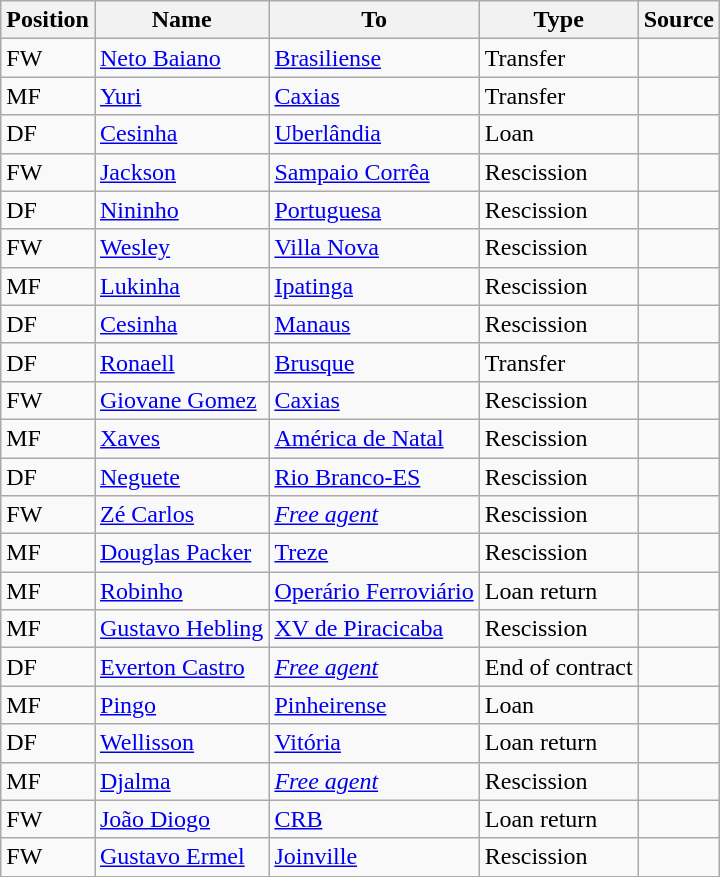<table class="wikitable" style="text-align:"width:100px"; font-size:95%; width:35%;">
<tr>
<th style="background:#00000; color:black; text-align:center;">Position</th>
<th style="background:#00000; color:black; text-align:center;">Name</th>
<th style="background:#00000; color:black; text-align:center;">To</th>
<th style="background:#00000; color:black; text-align:center;">Type</th>
<th style="background:#00000; color:black; text-align:center;">Source</th>
</tr>
<tr>
<td>FW</td>
<td><a href='#'>Neto Baiano</a> </td>
<td> <a href='#'>Brasiliense</a></td>
<td>Transfer</td>
<td></td>
</tr>
<tr>
<td>MF</td>
<td><a href='#'>Yuri</a> </td>
<td> <a href='#'>Caxias</a></td>
<td>Transfer</td>
<td></td>
</tr>
<tr>
<td>DF</td>
<td><a href='#'>Cesinha</a></td>
<td> <a href='#'>Uberlândia</a></td>
<td>Loan</td>
<td></td>
</tr>
<tr>
<td>FW</td>
<td><a href='#'>Jackson</a> </td>
<td> <a href='#'>Sampaio Corrêa</a></td>
<td>Rescission</td>
<td></td>
</tr>
<tr>
<td>DF</td>
<td><a href='#'>Nininho</a> </td>
<td> <a href='#'>Portuguesa</a></td>
<td>Rescission</td>
<td></td>
</tr>
<tr>
<td>FW</td>
<td><a href='#'>Wesley</a> </td>
<td> <a href='#'>Villa Nova</a></td>
<td>Rescission</td>
<td></td>
</tr>
<tr>
<td>MF</td>
<td><a href='#'>Lukinha</a> </td>
<td> <a href='#'>Ipatinga</a></td>
<td>Rescission</td>
<td></td>
</tr>
<tr>
<td>DF</td>
<td><a href='#'>Cesinha</a> </td>
<td> <a href='#'>Manaus</a></td>
<td>Rescission</td>
<td></td>
</tr>
<tr>
<td>DF</td>
<td><a href='#'>Ronaell</a> </td>
<td> <a href='#'>Brusque</a></td>
<td>Transfer</td>
<td></td>
</tr>
<tr>
<td>FW</td>
<td><a href='#'>Giovane Gomez</a> </td>
<td> <a href='#'>Caxias</a></td>
<td>Rescission</td>
<td></td>
</tr>
<tr>
<td>MF</td>
<td><a href='#'>Xaves</a> </td>
<td> <a href='#'>América de Natal</a></td>
<td>Rescission</td>
<td></td>
</tr>
<tr>
<td>DF</td>
<td><a href='#'>Neguete</a> </td>
<td> <a href='#'>Rio Branco-ES</a></td>
<td>Rescission</td>
<td></td>
</tr>
<tr>
<td>FW</td>
<td><a href='#'>Zé Carlos</a></td>
<td><em><a href='#'>Free agent</a></em></td>
<td>Rescission</td>
<td></td>
</tr>
<tr>
<td>MF</td>
<td><a href='#'>Douglas Packer</a> </td>
<td> <a href='#'>Treze</a></td>
<td>Rescission</td>
<td></td>
</tr>
<tr>
<td>MF</td>
<td><a href='#'>Robinho</a></td>
<td> <a href='#'>Operário Ferroviário</a></td>
<td>Loan return</td>
<td></td>
</tr>
<tr>
<td>MF</td>
<td><a href='#'>Gustavo Hebling</a> </td>
<td> <a href='#'>XV de Piracicaba</a></td>
<td>Rescission</td>
<td></td>
</tr>
<tr>
<td>DF</td>
<td><a href='#'>Everton Castro</a></td>
<td><em><a href='#'>Free agent</a></em></td>
<td>End of contract</td>
<td></td>
</tr>
<tr>
<td>MF</td>
<td><a href='#'>Pingo</a></td>
<td> <a href='#'>Pinheirense</a></td>
<td>Loan</td>
<td></td>
</tr>
<tr>
<td>DF</td>
<td><a href='#'>Wellisson</a></td>
<td> <a href='#'>Vitória</a></td>
<td>Loan return</td>
<td></td>
</tr>
<tr>
<td>MF</td>
<td><a href='#'>Djalma</a></td>
<td><em><a href='#'>Free agent</a></em></td>
<td>Rescission</td>
<td></td>
</tr>
<tr>
<td>FW</td>
<td><a href='#'>João Diogo</a></td>
<td> <a href='#'>CRB</a></td>
<td>Loan return</td>
<td></td>
</tr>
<tr>
<td>FW</td>
<td><a href='#'>Gustavo Ermel</a> </td>
<td> <a href='#'>Joinville</a></td>
<td>Rescission</td>
<td></td>
</tr>
<tr>
</tr>
</table>
